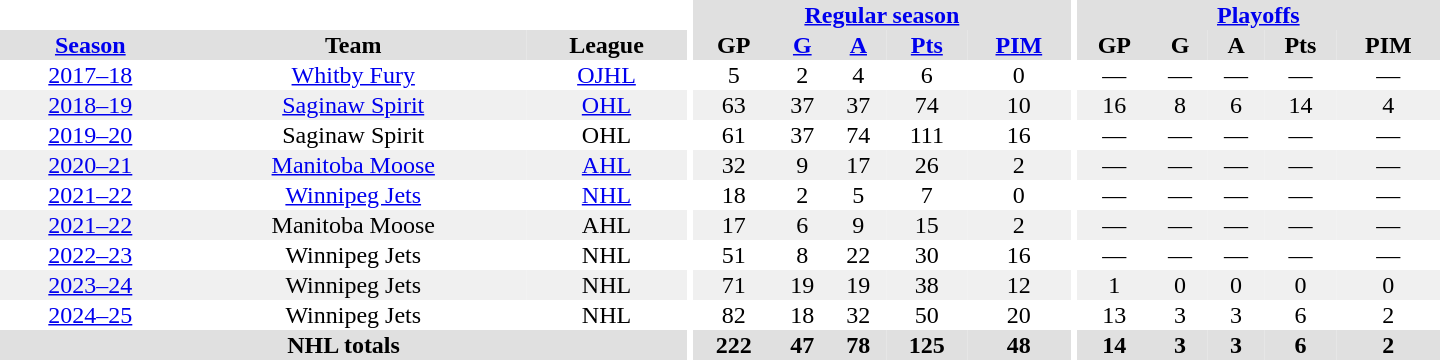<table border="0" cellpadding="1" cellspacing="0" style="text-align:center; width:60em;">
<tr bgcolor="#e0e0e0">
<th colspan="3" bgcolor="#ffffff"></th>
<th rowspan="92" bgcolor="#ffffff"></th>
<th colspan="5"><a href='#'>Regular season</a></th>
<th rowspan="92" bgcolor="#ffffff"></th>
<th colspan="5"><a href='#'>Playoffs</a></th>
</tr>
<tr bgcolor="#e0e0e0">
<th><a href='#'>Season</a></th>
<th>Team</th>
<th>League</th>
<th>GP</th>
<th><a href='#'>G</a></th>
<th><a href='#'>A</a></th>
<th><a href='#'>Pts</a></th>
<th><a href='#'>PIM</a></th>
<th>GP</th>
<th>G</th>
<th>A</th>
<th>Pts</th>
<th>PIM</th>
</tr>
<tr>
<td><a href='#'>2017–18</a></td>
<td><a href='#'>Whitby Fury</a></td>
<td><a href='#'>OJHL</a></td>
<td>5</td>
<td>2</td>
<td>4</td>
<td>6</td>
<td>0</td>
<td>—</td>
<td>—</td>
<td>—</td>
<td>—</td>
<td>—</td>
</tr>
<tr bgcolor="#f0f0f0">
<td><a href='#'>2018–19</a></td>
<td><a href='#'>Saginaw Spirit</a></td>
<td><a href='#'>OHL</a></td>
<td>63</td>
<td>37</td>
<td>37</td>
<td>74</td>
<td>10</td>
<td>16</td>
<td>8</td>
<td>6</td>
<td>14</td>
<td>4</td>
</tr>
<tr>
<td><a href='#'>2019–20</a></td>
<td>Saginaw Spirit</td>
<td>OHL</td>
<td>61</td>
<td>37</td>
<td>74</td>
<td>111</td>
<td>16</td>
<td>—</td>
<td>—</td>
<td>—</td>
<td>—</td>
<td>—</td>
</tr>
<tr bgcolor="#f0f0f0">
<td><a href='#'>2020–21</a></td>
<td><a href='#'>Manitoba Moose</a></td>
<td><a href='#'>AHL</a></td>
<td>32</td>
<td>9</td>
<td>17</td>
<td>26</td>
<td>2</td>
<td>—</td>
<td>—</td>
<td>—</td>
<td>—</td>
<td>—</td>
</tr>
<tr>
<td><a href='#'>2021–22</a></td>
<td><a href='#'>Winnipeg Jets</a></td>
<td><a href='#'>NHL</a></td>
<td>18</td>
<td>2</td>
<td>5</td>
<td>7</td>
<td>0</td>
<td>—</td>
<td>—</td>
<td>—</td>
<td>—</td>
<td>—</td>
</tr>
<tr bgcolor="#f0f0f0">
<td><a href='#'>2021–22</a></td>
<td>Manitoba Moose</td>
<td>AHL</td>
<td>17</td>
<td>6</td>
<td>9</td>
<td>15</td>
<td>2</td>
<td>—</td>
<td>—</td>
<td>—</td>
<td>—</td>
<td>—</td>
</tr>
<tr>
<td><a href='#'>2022–23</a></td>
<td>Winnipeg Jets</td>
<td>NHL</td>
<td>51</td>
<td>8</td>
<td>22</td>
<td>30</td>
<td>16</td>
<td>—</td>
<td>—</td>
<td>—</td>
<td>—</td>
<td>—</td>
</tr>
<tr bgcolor="#f0f0f0">
<td><a href='#'>2023–24</a></td>
<td>Winnipeg Jets</td>
<td>NHL</td>
<td>71</td>
<td>19</td>
<td>19</td>
<td>38</td>
<td>12</td>
<td>1</td>
<td>0</td>
<td>0</td>
<td>0</td>
<td>0</td>
</tr>
<tr>
<td><a href='#'>2024–25</a></td>
<td>Winnipeg Jets</td>
<td>NHL</td>
<td>82</td>
<td>18</td>
<td>32</td>
<td>50</td>
<td>20</td>
<td>13</td>
<td>3</td>
<td>3</td>
<td>6</td>
<td>2</td>
</tr>
<tr bgcolor="#e0e0e0">
<th colspan="3">NHL totals</th>
<th>222</th>
<th>47</th>
<th>78</th>
<th>125</th>
<th>48</th>
<th>14</th>
<th>3</th>
<th>3</th>
<th>6</th>
<th>2</th>
</tr>
</table>
